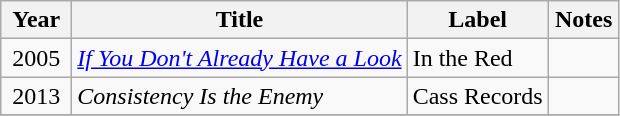<table class="wikitable">
<tr>
<th align="center" valign="top" width="40">Year</th>
<th align="left" valign="top">Title</th>
<th align="left" valign="top">Label</th>
<th align="center" valign="top" width="40">Notes</th>
</tr>
<tr>
<td align="center" valign="top" width="40">2005</td>
<td align="left" valign="top"><em><a href='#'>If You Don't Already Have a Look</a></em></td>
<td align="left" valign="top">In the Red</td>
<td></td>
</tr>
<tr>
<td align="center" valign="top" width="40">2013</td>
<td align="left" valign="top"><em>Consistency Is the Enemy</em></td>
<td align="left" valign="top">Cass Records</td>
<td></td>
</tr>
<tr>
</tr>
</table>
